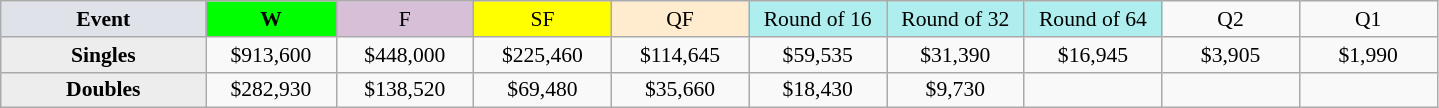<table class=wikitable style=font-size:90%;text-align:center>
<tr>
<td width=130 bgcolor=dfe2e9><strong>Event</strong></td>
<td width=80 bgcolor=lime><strong>W</strong></td>
<td width=85 bgcolor=thistle>F</td>
<td width=85 bgcolor=ffff00>SF</td>
<td width=85 bgcolor=ffebcd>QF</td>
<td width=85 bgcolor=afeeee>Round of 16</td>
<td width=85 bgcolor=afeeee>Round of 32</td>
<td width=85 bgcolor=afeeee>Round of 64</td>
<td width=85>Q2</td>
<td width=85>Q1</td>
</tr>
<tr>
<th style=background:#ededed>Singles</th>
<td>$913,600</td>
<td>$448,000</td>
<td>$225,460</td>
<td>$114,645</td>
<td>$59,535</td>
<td>$31,390</td>
<td>$16,945</td>
<td>$3,905</td>
<td>$1,990</td>
</tr>
<tr>
<th style=background:#ededed>Doubles</th>
<td>$282,930</td>
<td>$138,520</td>
<td>$69,480</td>
<td>$35,660</td>
<td>$18,430</td>
<td>$9,730</td>
<td></td>
<td></td>
<td></td>
</tr>
</table>
